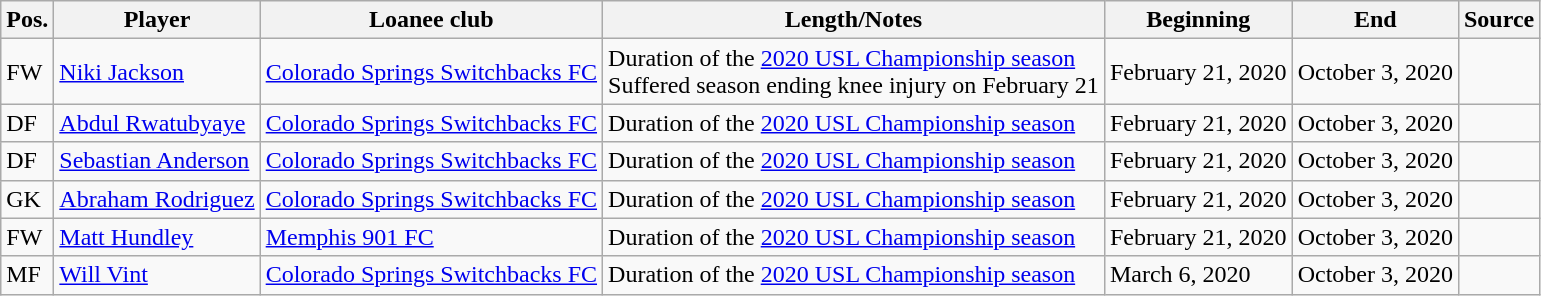<table class="wikitable sortable" style="text-align: left">
<tr>
<th><strong>Pos.</strong></th>
<th><strong>Player</strong></th>
<th><strong>Loanee club</strong></th>
<th><strong>Length/Notes</strong></th>
<th><strong>Beginning</strong></th>
<th><strong>End</strong></th>
<th><strong>Source</strong></th>
</tr>
<tr>
<td>FW</td>
<td> <a href='#'>Niki Jackson</a></td>
<td> <a href='#'>Colorado Springs Switchbacks FC</a></td>
<td>Duration of the <a href='#'>2020 USL Championship season</a><br>Suffered season ending knee injury on February 21</td>
<td>February 21, 2020</td>
<td>October 3, 2020</td>
<td></td>
</tr>
<tr>
<td>DF</td>
<td> <a href='#'>Abdul Rwatubyaye</a></td>
<td> <a href='#'>Colorado Springs Switchbacks FC</a></td>
<td>Duration of the <a href='#'>2020 USL Championship season</a></td>
<td>February 21, 2020</td>
<td>October 3, 2020</td>
<td></td>
</tr>
<tr>
<td>DF</td>
<td> <a href='#'>Sebastian Anderson</a></td>
<td> <a href='#'>Colorado Springs Switchbacks FC</a></td>
<td>Duration of the <a href='#'>2020 USL Championship season</a></td>
<td>February 21, 2020</td>
<td>October 3, 2020</td>
<td></td>
</tr>
<tr>
<td>GK</td>
<td> <a href='#'>Abraham Rodriguez</a></td>
<td> <a href='#'>Colorado Springs Switchbacks FC</a></td>
<td>Duration of the <a href='#'>2020 USL Championship season</a></td>
<td>February 21, 2020</td>
<td>October 3, 2020</td>
<td></td>
</tr>
<tr>
<td>FW</td>
<td> <a href='#'>Matt Hundley</a></td>
<td> <a href='#'>Memphis 901 FC</a></td>
<td>Duration of the <a href='#'>2020 USL Championship season</a></td>
<td>February 21, 2020</td>
<td>October 3, 2020</td>
<td></td>
</tr>
<tr>
<td>MF</td>
<td> <a href='#'>Will Vint</a></td>
<td> <a href='#'>Colorado Springs Switchbacks FC</a></td>
<td>Duration of the <a href='#'>2020 USL Championship season</a></td>
<td>March 6, 2020</td>
<td>October 3, 2020</td>
<td></td>
</tr>
</table>
